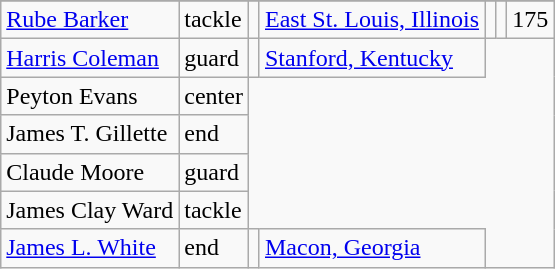<table class="wikitable">
<tr>
</tr>
<tr>
<td><a href='#'>Rube Barker</a></td>
<td>tackle</td>
<td></td>
<td><a href='#'>East St. Louis, Illinois</a></td>
<td></td>
<td></td>
<td>175</td>
</tr>
<tr>
<td><a href='#'>Harris Coleman</a></td>
<td>guard</td>
<td></td>
<td><a href='#'>Stanford, Kentucky</a></td>
</tr>
<tr>
<td>Peyton Evans</td>
<td>center</td>
</tr>
<tr>
<td>James T. Gillette</td>
<td>end</td>
</tr>
<tr>
<td>Claude Moore</td>
<td>guard</td>
</tr>
<tr>
<td>James Clay Ward</td>
<td>tackle</td>
</tr>
<tr>
<td><a href='#'>James L. White</a></td>
<td>end</td>
<td></td>
<td><a href='#'>Macon, Georgia</a></td>
</tr>
</table>
